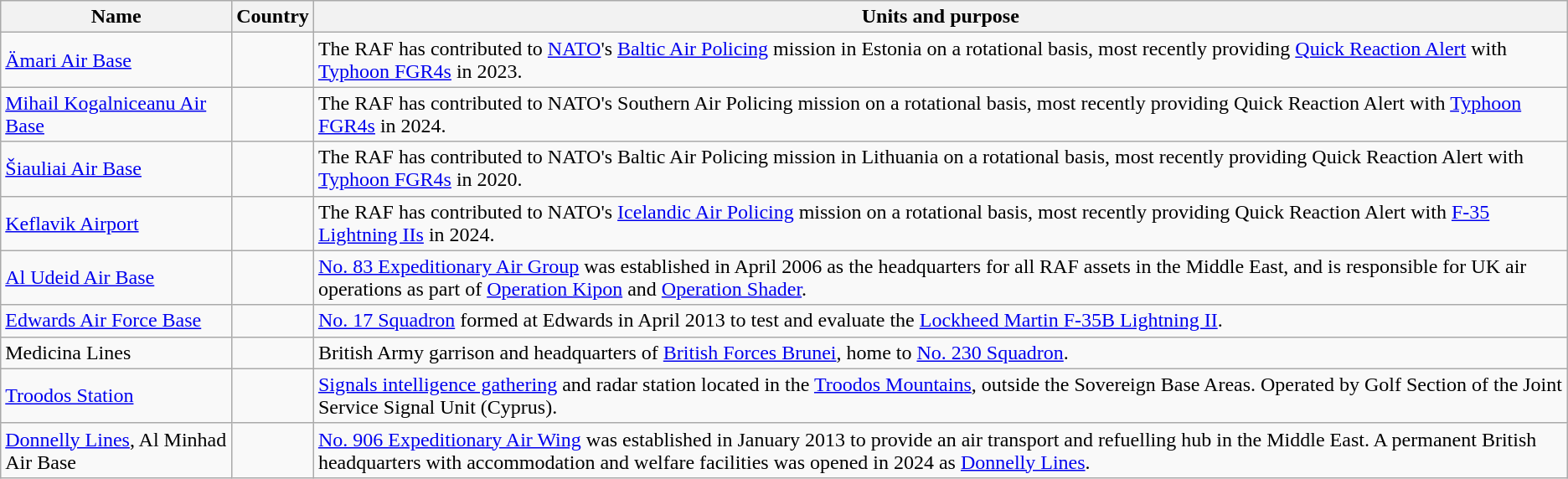<table class="wikitable">
<tr>
<th>Name</th>
<th>Country</th>
<th>Units and purpose</th>
</tr>
<tr>
<td><a href='#'>Ämari Air Base</a></td>
<td></td>
<td>The RAF has contributed to <a href='#'>NATO</a>'s <a href='#'>Baltic Air Policing</a> mission in Estonia on a rotational basis, most recently providing <a href='#'>Quick Reaction Alert</a> with <a href='#'>Typhoon FGR4s</a> in 2023.</td>
</tr>
<tr>
<td><a href='#'>Mihail Kogalniceanu Air Base</a></td>
<td></td>
<td>The RAF has contributed to NATO's Southern Air Policing mission on a rotational basis, most recently providing Quick Reaction Alert with <a href='#'>Typhoon FGR4s</a> in 2024.</td>
</tr>
<tr>
<td><a href='#'>Šiauliai Air Base</a></td>
<td></td>
<td>The RAF has contributed to NATO's Baltic Air Policing mission in Lithuania on a rotational basis, most recently providing Quick Reaction Alert with <a href='#'>Typhoon FGR4s</a> in 2020.</td>
</tr>
<tr>
<td><a href='#'>Keflavik Airport</a></td>
<td></td>
<td>The RAF has contributed to NATO's <a href='#'>Icelandic Air Policing</a> mission on a rotational basis, most recently providing Quick Reaction Alert with <a href='#'>F-35 Lightning IIs</a> in 2024.</td>
</tr>
<tr>
<td><a href='#'>Al Udeid Air Base</a></td>
<td></td>
<td><a href='#'>No. 83 Expeditionary Air Group</a> was established in April 2006 as the headquarters for all RAF assets in the Middle East, and is responsible for UK air operations as part of <a href='#'>Operation Kipon</a> and <a href='#'>Operation Shader</a>.</td>
</tr>
<tr>
<td><a href='#'>Edwards Air Force Base</a></td>
<td></td>
<td><a href='#'>No. 17 Squadron</a> formed at Edwards in April 2013 to test and evaluate the <a href='#'>Lockheed Martin F-35B Lightning II</a>.</td>
</tr>
<tr>
<td>Medicina Lines</td>
<td></td>
<td>British Army garrison and headquarters of <a href='#'>British Forces Brunei</a>, home to <a href='#'>No. 230 Squadron</a>.</td>
</tr>
<tr>
<td><a href='#'>Troodos Station</a></td>
<td></td>
<td><a href='#'>Signals intelligence gathering</a> and radar station located in the <a href='#'>Troodos Mountains</a>, outside the Sovereign Base Areas. Operated by Golf Section of the Joint Service Signal Unit (Cyprus).</td>
</tr>
<tr>
<td><a href='#'>Donnelly Lines</a>, Al Minhad Air Base</td>
<td></td>
<td><a href='#'>No. 906 Expeditionary Air Wing</a> was established in January 2013 to provide an air transport and refuelling hub in the Middle East. A permanent British headquarters with accommodation and welfare facilities was opened in 2024 as <a href='#'>Donnelly Lines</a>.</td>
</tr>
</table>
